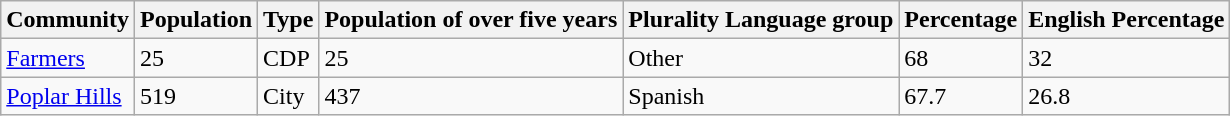<table class="wikitable sortable">
<tr>
<th>Community</th>
<th>Population</th>
<th>Type</th>
<th>Population of over five years</th>
<th>Plurality Language group</th>
<th>Percentage</th>
<th>English Percentage</th>
</tr>
<tr>
<td><a href='#'>Farmers</a></td>
<td>25</td>
<td>CDP</td>
<td>25</td>
<td>Other</td>
<td>68</td>
<td>32</td>
</tr>
<tr>
<td><a href='#'>Poplar Hills</a></td>
<td>519</td>
<td>City</td>
<td>437</td>
<td>Spanish</td>
<td>67.7</td>
<td>26.8</td>
</tr>
</table>
